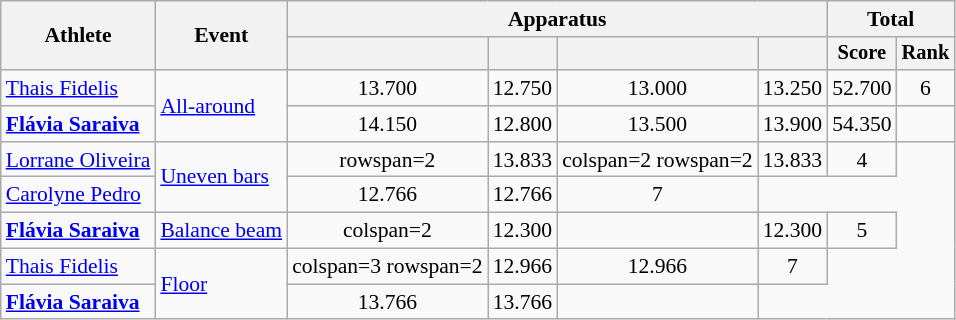<table class=wikitable style=font-size:90%;text-align:center>
<tr>
<th rowspan=2>Athlete</th>
<th rowspan=2>Event</th>
<th colspan=4>Apparatus</th>
<th colspan=2>Total</th>
</tr>
<tr style=font-size:95%>
<th></th>
<th></th>
<th></th>
<th></th>
<th>Score</th>
<th>Rank</th>
</tr>
<tr>
<td align=left><a href='#'>Thais Fidelis</a></td>
<td align=left rowspan=2><a href='#'>All-around</a></td>
<td>13.700</td>
<td>12.750</td>
<td>13.000</td>
<td>13.250</td>
<td>52.700</td>
<td>6</td>
</tr>
<tr>
<td align=left><strong><a href='#'>Flávia Saraiva</a></strong></td>
<td>14.150</td>
<td>12.800</td>
<td>13.500</td>
<td>13.900</td>
<td>54.350</td>
<td></td>
</tr>
<tr>
<td align=left><a href='#'>Lorrane Oliveira</a></td>
<td align=left rowspan=2><a href='#'>Uneven bars</a></td>
<td>rowspan=2 </td>
<td>13.833</td>
<td>colspan=2 rowspan=2 </td>
<td>13.833</td>
<td>4</td>
</tr>
<tr>
<td align=left><a href='#'>Carolyne Pedro</a></td>
<td>12.766</td>
<td>12.766</td>
<td>7</td>
</tr>
<tr>
<td align=left><strong><a href='#'>Flávia Saraiva</a></strong></td>
<td align=left><a href='#'>Balance beam</a></td>
<td>colspan=2 </td>
<td>12.300</td>
<td></td>
<td>12.300</td>
<td>5</td>
</tr>
<tr>
<td align=left><a href='#'>Thais Fidelis</a></td>
<td align=left rowspan=2><a href='#'>Floor</a></td>
<td>colspan=3 rowspan=2 </td>
<td>12.966</td>
<td>12.966</td>
<td>7</td>
</tr>
<tr>
<td align=left><strong><a href='#'>Flávia Saraiva</a></strong></td>
<td>13.766</td>
<td>13.766</td>
<td></td>
</tr>
</table>
